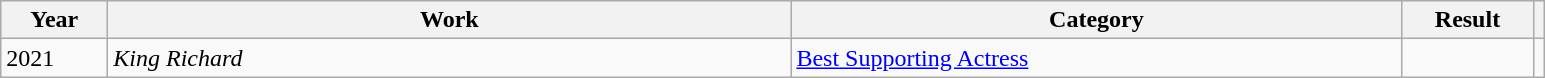<table class="wikitable">
<tr>
<th scope="col" style="width:4em;">Year</th>
<th scope="col" style="width:28em;">Work</th>
<th scope="col" style="width:25em;">Category</th>
<th scope="col" style="width:5em;">Result</th>
<th></th>
</tr>
<tr>
<td>2021</td>
<td><em>King Richard</em></td>
<td><a href='#'>Best Supporting Actress</a></td>
<td></td>
<td></td>
</tr>
</table>
